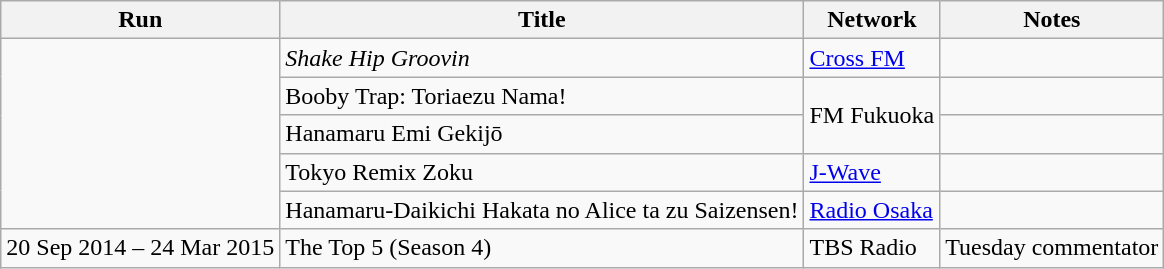<table class="wikitable">
<tr>
<th>Run</th>
<th>Title</th>
<th>Network</th>
<th>Notes</th>
</tr>
<tr>
<td rowspan="5"></td>
<td><em>Shake Hip Groovin<strong></td>
<td><a href='#'>Cross FM</a></td>
<td></td>
</tr>
<tr>
<td></em>Booby Trap: Toriaezu Nama!<em></td>
<td rowspan="2">FM Fukuoka</td>
<td></td>
</tr>
<tr>
<td></em>Hanamaru Emi Gekijō<em></td>
<td></td>
</tr>
<tr>
<td></em>Tokyo Remix Zoku<em></td>
<td><a href='#'>J-Wave</a></td>
<td></td>
</tr>
<tr>
<td></em>Hanamaru-Daikichi Hakata no Alice ta zu Saizensen!<em></td>
<td><a href='#'>Radio Osaka</a></td>
<td></td>
</tr>
<tr>
<td>20 Sep 2014 – 24 Mar 2015</td>
<td></em>The Top 5 (Season 4)<em></td>
<td>TBS Radio</td>
<td>Tuesday commentator</td>
</tr>
</table>
